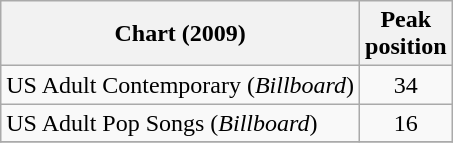<table class="wikitable">
<tr>
<th>Chart (2009)</th>
<th>Peak <br> position</th>
</tr>
<tr>
<td>US Adult Contemporary (<em>Billboard</em>)</td>
<td align="center">34</td>
</tr>
<tr>
<td>US Adult Pop Songs (<em>Billboard</em>)</td>
<td align="center">16</td>
</tr>
<tr>
</tr>
</table>
